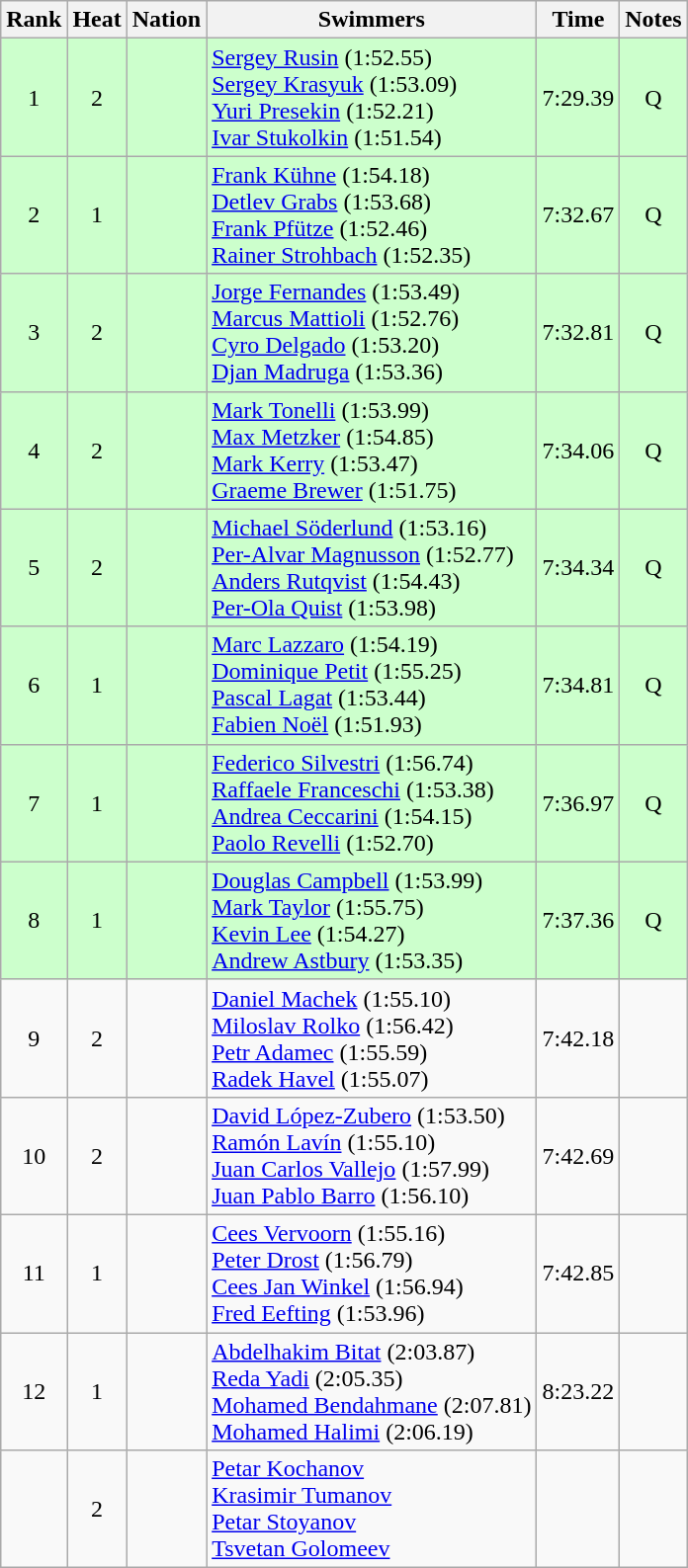<table class="wikitable sortable" style="text-align:center">
<tr>
<th>Rank</th>
<th>Heat</th>
<th>Nation</th>
<th>Swimmers</th>
<th>Time</th>
<th>Notes</th>
</tr>
<tr bgcolor=ccffcc>
<td>1</td>
<td>2</td>
<td align=left></td>
<td align=left><a href='#'>Sergey Rusin</a> (1:52.55)<br><a href='#'>Sergey Krasyuk</a> (1:53.09)<br><a href='#'>Yuri Presekin</a> (1:52.21)<br><a href='#'>Ivar Stukolkin</a> (1:51.54)</td>
<td>7:29.39</td>
<td>Q</td>
</tr>
<tr bgcolor=ccffcc>
<td>2</td>
<td>1</td>
<td align=left></td>
<td align=left><a href='#'>Frank Kühne</a> (1:54.18)<br><a href='#'>Detlev Grabs</a> (1:53.68)<br><a href='#'>Frank Pfütze</a> (1:52.46)<br><a href='#'>Rainer Strohbach</a> (1:52.35)</td>
<td>7:32.67</td>
<td>Q</td>
</tr>
<tr bgcolor=ccffcc>
<td>3</td>
<td>2</td>
<td align=left></td>
<td align=left><a href='#'>Jorge Fernandes</a> (1:53.49)<br><a href='#'>Marcus Mattioli</a> (1:52.76)<br><a href='#'>Cyro Delgado</a> (1:53.20)<br><a href='#'>Djan Madruga</a> (1:53.36)</td>
<td>7:32.81</td>
<td>Q</td>
</tr>
<tr bgcolor=ccffcc>
<td>4</td>
<td>2</td>
<td align=left></td>
<td align=left><a href='#'>Mark Tonelli</a> (1:53.99)<br><a href='#'>Max Metzker</a> (1:54.85)<br><a href='#'>Mark Kerry</a> (1:53.47)<br><a href='#'>Graeme Brewer</a> (1:51.75)</td>
<td>7:34.06</td>
<td>Q</td>
</tr>
<tr bgcolor=ccffcc>
<td>5</td>
<td>2</td>
<td align=left></td>
<td align=left><a href='#'>Michael Söderlund</a> (1:53.16)<br><a href='#'>Per-Alvar Magnusson</a> (1:52.77)<br><a href='#'>Anders Rutqvist</a> (1:54.43)<br><a href='#'>Per-Ola Quist</a> (1:53.98)</td>
<td>7:34.34</td>
<td>Q</td>
</tr>
<tr bgcolor=ccffcc>
<td>6</td>
<td>1</td>
<td align=left></td>
<td align=left><a href='#'>Marc Lazzaro</a> (1:54.19)<br><a href='#'>Dominique Petit</a> (1:55.25)<br><a href='#'>Pascal Lagat</a> (1:53.44)<br><a href='#'>Fabien Noël</a> (1:51.93)</td>
<td>7:34.81</td>
<td>Q</td>
</tr>
<tr bgcolor=ccffcc>
<td>7</td>
<td>1</td>
<td align=left></td>
<td align=left><a href='#'>Federico Silvestri</a> (1:56.74)<br><a href='#'>Raffaele Franceschi</a> (1:53.38)<br><a href='#'>Andrea Ceccarini</a> (1:54.15)<br><a href='#'>Paolo Revelli</a> (1:52.70)</td>
<td>7:36.97</td>
<td>Q</td>
</tr>
<tr bgcolor=ccffcc>
<td>8</td>
<td>1</td>
<td align=left></td>
<td align=left><a href='#'>Douglas Campbell</a> (1:53.99)<br><a href='#'>Mark Taylor</a> (1:55.75)<br><a href='#'>Kevin Lee</a> (1:54.27)<br><a href='#'>Andrew Astbury</a> (1:53.35)</td>
<td>7:37.36</td>
<td>Q</td>
</tr>
<tr>
<td>9</td>
<td>2</td>
<td align=left></td>
<td align=left><a href='#'>Daniel Machek</a> (1:55.10)<br><a href='#'>Miloslav Rolko</a> (1:56.42)<br><a href='#'>Petr Adamec</a> (1:55.59)<br><a href='#'>Radek Havel</a> (1:55.07)</td>
<td>7:42.18</td>
<td></td>
</tr>
<tr>
<td>10</td>
<td>2</td>
<td align=left></td>
<td align=left><a href='#'>David López-Zubero</a> (1:53.50)<br><a href='#'>Ramón Lavín</a> (1:55.10)<br><a href='#'>Juan Carlos Vallejo</a> (1:57.99)<br><a href='#'>Juan Pablo Barro</a> (1:56.10)</td>
<td>7:42.69</td>
<td></td>
</tr>
<tr>
<td>11</td>
<td>1</td>
<td align=left></td>
<td align=left><a href='#'>Cees Vervoorn</a> (1:55.16)<br><a href='#'>Peter Drost</a> (1:56.79)<br><a href='#'>Cees Jan Winkel</a> (1:56.94)<br><a href='#'>Fred Eefting</a> (1:53.96)</td>
<td>7:42.85</td>
<td></td>
</tr>
<tr>
<td>12</td>
<td>1</td>
<td align=left></td>
<td align=left><a href='#'>Abdelhakim Bitat</a> (2:03.87)<br><a href='#'>Reda Yadi</a> (2:05.35)<br><a href='#'>Mohamed Bendahmane</a> (2:07.81)<br><a href='#'>Mohamed Halimi</a> (2:06.19)</td>
<td>8:23.22</td>
<td></td>
</tr>
<tr>
<td></td>
<td>2</td>
<td align=left></td>
<td align=left><a href='#'>Petar Kochanov</a><br><a href='#'>Krasimir Tumanov</a><br><a href='#'>Petar Stoyanov</a><br><a href='#'>Tsvetan Golomeev</a></td>
<td></td>
<td></td>
</tr>
</table>
